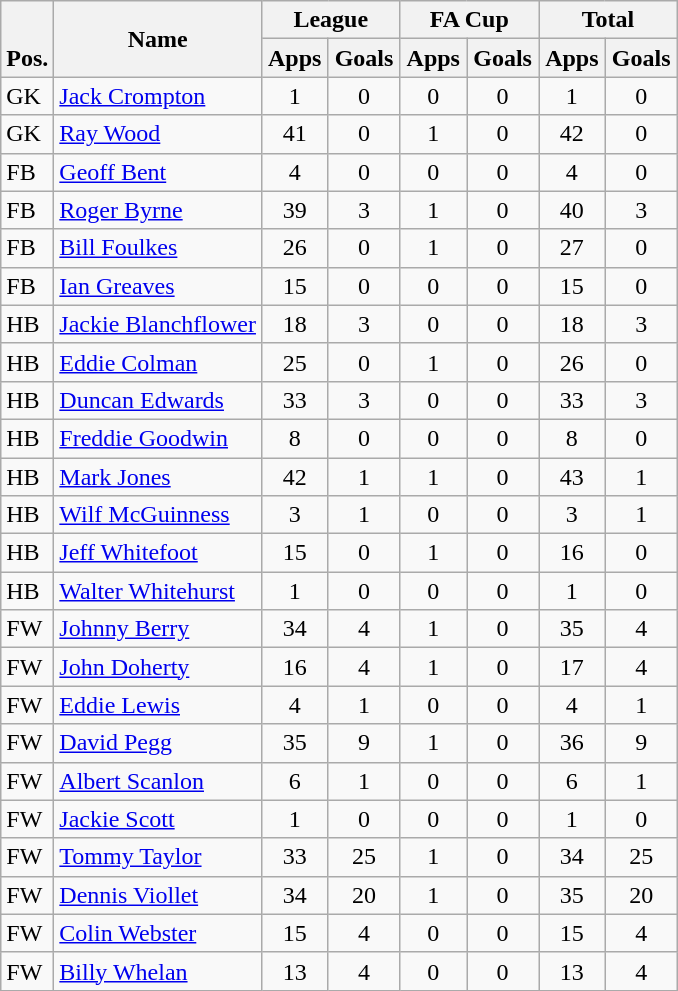<table class="wikitable" style="text-align:center">
<tr>
<th rowspan="2" valign="bottom">Pos.</th>
<th rowspan="2">Name</th>
<th colspan="2" width="85">League</th>
<th colspan="2" width="85">FA Cup</th>
<th colspan="2" width="85">Total</th>
</tr>
<tr>
<th>Apps</th>
<th>Goals</th>
<th>Apps</th>
<th>Goals</th>
<th>Apps</th>
<th>Goals</th>
</tr>
<tr>
<td align="left">GK</td>
<td align="left"> <a href='#'>Jack Crompton</a></td>
<td>1</td>
<td>0</td>
<td>0</td>
<td>0</td>
<td>1</td>
<td>0</td>
</tr>
<tr>
<td align="left">GK</td>
<td align="left"> <a href='#'>Ray Wood</a></td>
<td>41</td>
<td>0</td>
<td>1</td>
<td>0</td>
<td>42</td>
<td>0</td>
</tr>
<tr>
<td align="left">FB</td>
<td align="left"> <a href='#'>Geoff Bent</a></td>
<td>4</td>
<td>0</td>
<td>0</td>
<td>0</td>
<td>4</td>
<td>0</td>
</tr>
<tr>
<td align="left">FB</td>
<td align="left"> <a href='#'>Roger Byrne</a></td>
<td>39</td>
<td>3</td>
<td>1</td>
<td>0</td>
<td>40</td>
<td>3</td>
</tr>
<tr>
<td align="left">FB</td>
<td align="left"> <a href='#'>Bill Foulkes</a></td>
<td>26</td>
<td>0</td>
<td>1</td>
<td>0</td>
<td>27</td>
<td>0</td>
</tr>
<tr>
<td align="left">FB</td>
<td align="left"> <a href='#'>Ian Greaves</a></td>
<td>15</td>
<td>0</td>
<td>0</td>
<td>0</td>
<td>15</td>
<td>0</td>
</tr>
<tr>
<td align="left">HB</td>
<td align="left"> <a href='#'>Jackie Blanchflower</a></td>
<td>18</td>
<td>3</td>
<td>0</td>
<td>0</td>
<td>18</td>
<td>3</td>
</tr>
<tr>
<td align="left">HB</td>
<td align="left"> <a href='#'>Eddie Colman</a></td>
<td>25</td>
<td>0</td>
<td>1</td>
<td>0</td>
<td>26</td>
<td>0</td>
</tr>
<tr>
<td align="left">HB</td>
<td align="left"> <a href='#'>Duncan Edwards</a></td>
<td>33</td>
<td>3</td>
<td>0</td>
<td>0</td>
<td>33</td>
<td>3</td>
</tr>
<tr>
<td align="left">HB</td>
<td align="left"> <a href='#'>Freddie Goodwin</a></td>
<td>8</td>
<td>0</td>
<td>0</td>
<td>0</td>
<td>8</td>
<td>0</td>
</tr>
<tr>
<td align="left">HB</td>
<td align="left"> <a href='#'>Mark Jones</a></td>
<td>42</td>
<td>1</td>
<td>1</td>
<td>0</td>
<td>43</td>
<td>1</td>
</tr>
<tr>
<td align="left">HB</td>
<td align="left"> <a href='#'>Wilf McGuinness</a></td>
<td>3</td>
<td>1</td>
<td>0</td>
<td>0</td>
<td>3</td>
<td>1</td>
</tr>
<tr>
<td align="left">HB</td>
<td align="left"> <a href='#'>Jeff Whitefoot</a></td>
<td>15</td>
<td>0</td>
<td>1</td>
<td>0</td>
<td>16</td>
<td>0</td>
</tr>
<tr>
<td align="left">HB</td>
<td align="left"> <a href='#'>Walter Whitehurst</a></td>
<td>1</td>
<td>0</td>
<td>0</td>
<td>0</td>
<td>1</td>
<td>0</td>
</tr>
<tr>
<td align="left">FW</td>
<td align="left"> <a href='#'>Johnny Berry</a></td>
<td>34</td>
<td>4</td>
<td>1</td>
<td>0</td>
<td>35</td>
<td>4</td>
</tr>
<tr>
<td align="left">FW</td>
<td align="left"> <a href='#'>John Doherty</a></td>
<td>16</td>
<td>4</td>
<td>1</td>
<td>0</td>
<td>17</td>
<td>4</td>
</tr>
<tr>
<td align="left">FW</td>
<td align="left"> <a href='#'>Eddie Lewis</a></td>
<td>4</td>
<td>1</td>
<td>0</td>
<td>0</td>
<td>4</td>
<td>1</td>
</tr>
<tr>
<td align="left">FW</td>
<td align="left"> <a href='#'>David Pegg</a></td>
<td>35</td>
<td>9</td>
<td>1</td>
<td>0</td>
<td>36</td>
<td>9</td>
</tr>
<tr>
<td align="left">FW</td>
<td align="left"> <a href='#'>Albert Scanlon</a></td>
<td>6</td>
<td>1</td>
<td>0</td>
<td>0</td>
<td>6</td>
<td>1</td>
</tr>
<tr>
<td align="left">FW</td>
<td align="left"> <a href='#'>Jackie Scott</a></td>
<td>1</td>
<td>0</td>
<td>0</td>
<td>0</td>
<td>1</td>
<td>0</td>
</tr>
<tr>
<td align="left">FW</td>
<td align="left"> <a href='#'>Tommy Taylor</a></td>
<td>33</td>
<td>25</td>
<td>1</td>
<td>0</td>
<td>34</td>
<td>25</td>
</tr>
<tr>
<td align="left">FW</td>
<td align="left"> <a href='#'>Dennis Viollet</a></td>
<td>34</td>
<td>20</td>
<td>1</td>
<td>0</td>
<td>35</td>
<td>20</td>
</tr>
<tr>
<td align="left">FW</td>
<td align="left"> <a href='#'>Colin Webster</a></td>
<td>15</td>
<td>4</td>
<td>0</td>
<td>0</td>
<td>15</td>
<td>4</td>
</tr>
<tr>
<td align="left">FW</td>
<td align="left"> <a href='#'>Billy Whelan</a></td>
<td>13</td>
<td>4</td>
<td>0</td>
<td>0</td>
<td>13</td>
<td>4</td>
</tr>
</table>
